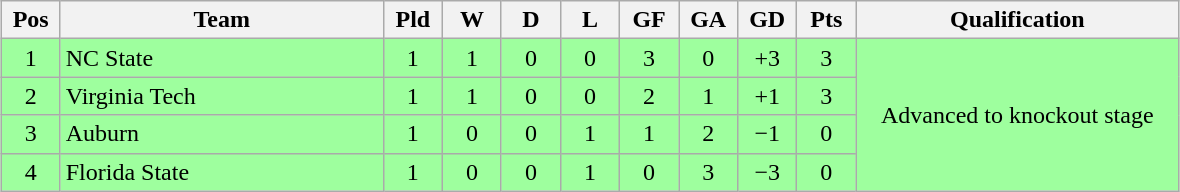<table class="wikitable" style="text-align:center; margin: 1em auto">
<tr>
<th style="width:2em">Pos</th>
<th style="width:13em">Team</th>
<th style="width:2em">Pld</th>
<th style="width:2em">W</th>
<th style="width:2em">D</th>
<th style="width:2em">L</th>
<th style="width:2em">GF</th>
<th style="width:2em">GA</th>
<th style="width:2em">GD</th>
<th style="width:2em">Pts</th>
<th style="width:13em">Qualification</th>
</tr>
<tr bgcolor="#9eff9e">
<td>1</td>
<td style="text-align:left">NC State</td>
<td>1</td>
<td>1</td>
<td>0</td>
<td>0</td>
<td>3</td>
<td>0</td>
<td>+3</td>
<td>3</td>
<td rowspan="4">Advanced to knockout stage</td>
</tr>
<tr bgcolor="#9eff9e">
<td>2</td>
<td style="text-align:left">Virginia Tech</td>
<td>1</td>
<td>1</td>
<td>0</td>
<td>0</td>
<td>2</td>
<td>1</td>
<td>+1</td>
<td>3</td>
</tr>
<tr bgcolor="#9eff9e">
<td>3</td>
<td style="text-align:left">Auburn</td>
<td>1</td>
<td>0</td>
<td>0</td>
<td>1</td>
<td>1</td>
<td>2</td>
<td>−1</td>
<td>0</td>
</tr>
<tr bgcolor="#9eff9e">
<td>4</td>
<td style="text-align:left">Florida State</td>
<td>1</td>
<td>0</td>
<td>0</td>
<td>1</td>
<td>0</td>
<td>3</td>
<td>−3</td>
<td>0</td>
</tr>
</table>
